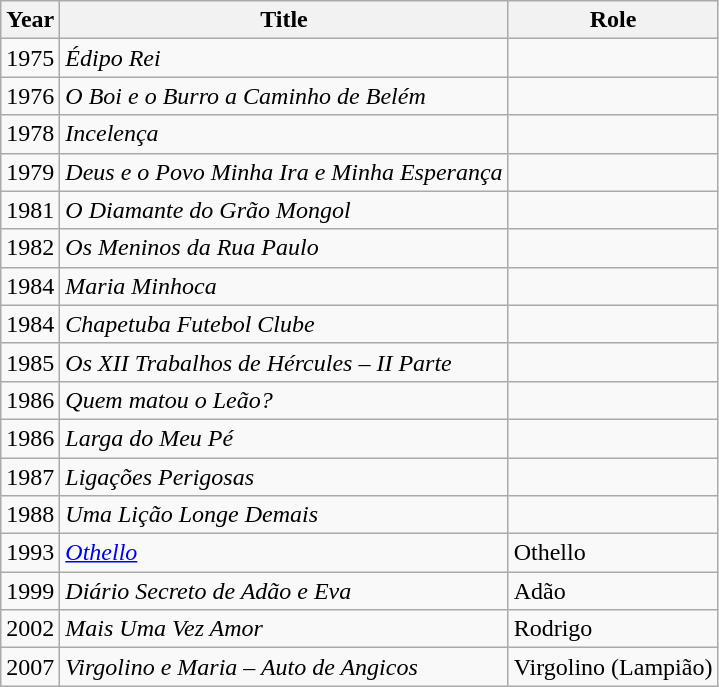<table class="wikitable">
<tr>
<th>Year</th>
<th>Title</th>
<th>Role</th>
</tr>
<tr>
<td>1975</td>
<td><em>Édipo Rei</em></td>
<td></td>
</tr>
<tr>
<td>1976</td>
<td><em>O Boi e o Burro a Caminho de Belém</em></td>
<td></td>
</tr>
<tr>
<td>1978</td>
<td><em>Incelença</em></td>
<td></td>
</tr>
<tr>
<td>1979</td>
<td><em>Deus e o Povo Minha Ira e Minha Esperança</em></td>
<td></td>
</tr>
<tr>
<td>1981</td>
<td><em>O Diamante do Grão Mongol</em></td>
<td></td>
</tr>
<tr>
<td>1982</td>
<td><em>Os Meninos da Rua Paulo</em></td>
<td></td>
</tr>
<tr>
<td>1984</td>
<td><em>Maria Minhoca</em></td>
<td></td>
</tr>
<tr>
<td>1984</td>
<td><em>Chapetuba Futebol Clube</em></td>
<td></td>
</tr>
<tr>
<td>1985</td>
<td><em>Os XII Trabalhos de Hércules – II Parte</em></td>
<td></td>
</tr>
<tr>
<td>1986</td>
<td><em>Quem matou o Leão?</em></td>
<td></td>
</tr>
<tr>
<td>1986</td>
<td><em>Larga do Meu Pé</em></td>
<td></td>
</tr>
<tr>
<td>1987</td>
<td><em>Ligações Perigosas</em></td>
<td></td>
</tr>
<tr>
<td>1988</td>
<td><em>Uma Lição Longe Demais</em></td>
<td></td>
</tr>
<tr>
<td>1993</td>
<td><em><a href='#'>Othello</a></em></td>
<td>Othello</td>
</tr>
<tr>
<td>1999</td>
<td><em>Diário Secreto de Adão e Eva</em></td>
<td>Adão</td>
</tr>
<tr>
<td>2002</td>
<td><em>Mais Uma Vez Amor</em></td>
<td>Rodrigo</td>
</tr>
<tr>
<td>2007</td>
<td><em>Virgolino e Maria – Auto de Angicos</em></td>
<td>Virgolino (Lampião)</td>
</tr>
</table>
